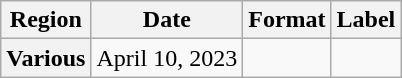<table class="wikitable plainrowheaders">
<tr>
<th scope="col">Region</th>
<th scope="col">Date</th>
<th scope="col">Format</th>
<th scope="col">Label</th>
</tr>
<tr>
<th scope="row">Various</th>
<td>April 10, 2023</td>
<td></td>
<td></td>
</tr>
</table>
